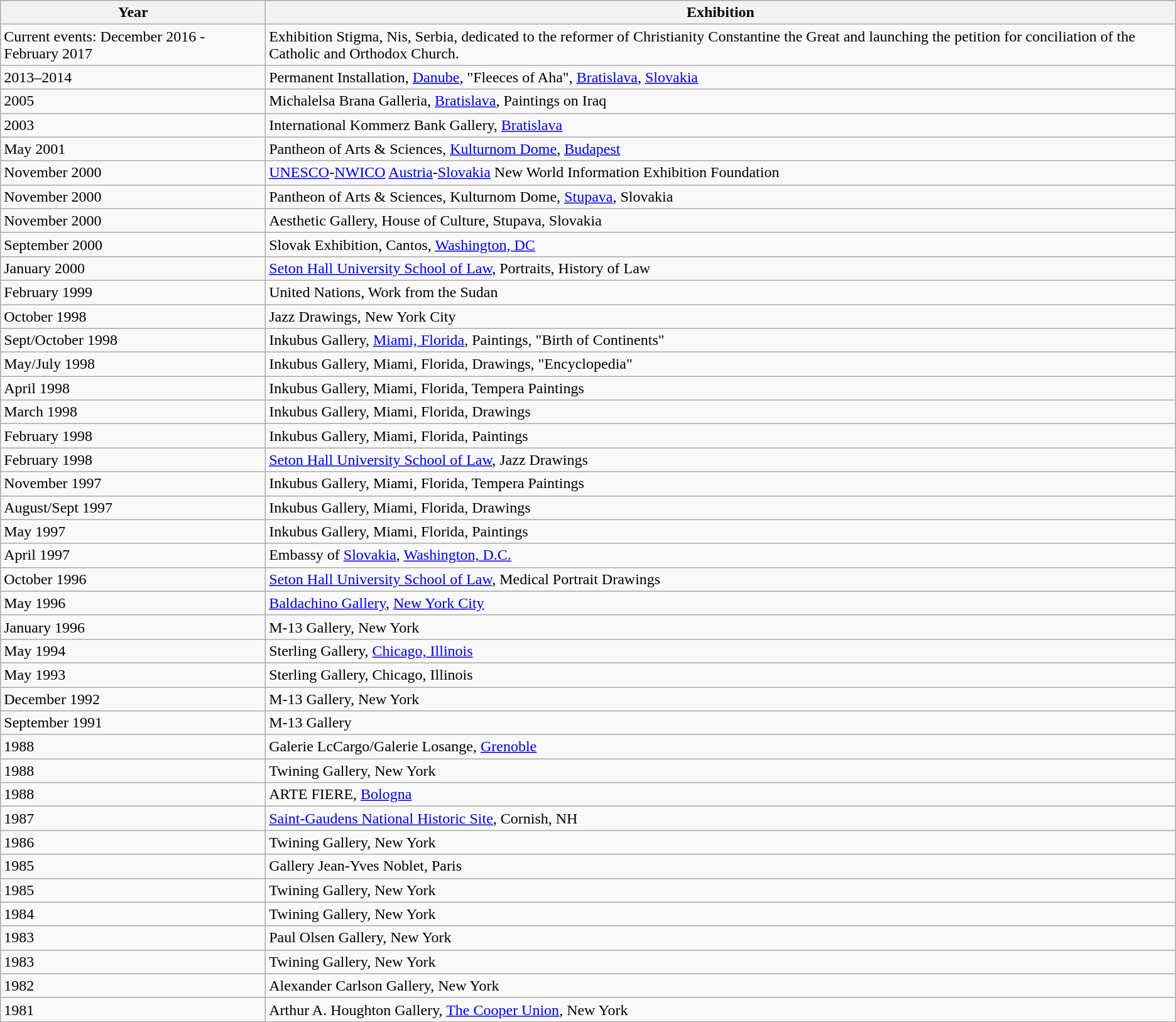<table class="wikitable">
<tr>
<th>Year</th>
<th>Exhibition</th>
</tr>
<tr>
<td>Current events: December 2016 - February 2017</td>
<td>Exhibition Stigma, Nis, Serbia, dedicated to the reformer of Christianity Constantine the Great and launching the petition for conciliation of the  Catholic and Orthodox Church.</td>
</tr>
<tr>
<td>2013–2014</td>
<td>Permanent Installation, <a href='#'>Danube</a>, "Fleeces of Aha", <a href='#'>Bratislava</a>, <a href='#'>Slovakia</a></td>
</tr>
<tr>
<td>2005</td>
<td>Michalelsa Brana Galleria, <a href='#'>Bratislava</a>, Paintings on Iraq</td>
</tr>
<tr>
<td>2003</td>
<td>International Kommerz Bank Gallery, <a href='#'>Bratislava</a></td>
</tr>
<tr>
<td>May 2001</td>
<td>Pantheon of Arts & Sciences, <a href='#'>Kulturnom Dome</a>, <a href='#'>Budapest</a></td>
</tr>
<tr>
<td>November 2000</td>
<td><a href='#'>UNESCO</a>-<a href='#'>NWICO</a> <a href='#'>Austria</a>-<a href='#'>Slovakia</a> New World Information Exhibition Foundation</td>
</tr>
<tr>
<td>November 2000</td>
<td>Pantheon of Arts & Sciences, Kulturnom Dome, <a href='#'>Stupava</a>, Slovakia</td>
</tr>
<tr>
<td>November 2000</td>
<td>Aesthetic Gallery, House of Culture, Stupava, Slovakia</td>
</tr>
<tr>
<td>September 2000</td>
<td>Slovak Exhibition, Cantos, <a href='#'>Washington, DC</a></td>
</tr>
<tr>
<td>January 2000</td>
<td><a href='#'>Seton Hall University School of Law</a>, Portraits, History of Law</td>
</tr>
<tr>
<td>February 1999</td>
<td>United Nations, Work from the Sudan</td>
</tr>
<tr>
<td>October 1998</td>
<td>Jazz Drawings, New York City</td>
</tr>
<tr>
<td>Sept/October 1998</td>
<td>Inkubus Gallery, <a href='#'>Miami, Florida</a>, Paintings, "Birth of Continents"</td>
</tr>
<tr>
<td>May/July 1998</td>
<td>Inkubus Gallery, Miami, Florida, Drawings, "Encyclopedia"</td>
</tr>
<tr>
<td>April 1998</td>
<td>Inkubus Gallery, Miami, Florida, Tempera Paintings</td>
</tr>
<tr>
<td>March 1998</td>
<td>Inkubus Gallery, Miami, Florida, Drawings</td>
</tr>
<tr>
<td>February 1998</td>
<td>Inkubus Gallery, Miami, Florida, Paintings</td>
</tr>
<tr>
<td>February 1998</td>
<td><a href='#'>Seton Hall University School of Law</a>, Jazz Drawings</td>
</tr>
<tr>
<td>November 1997</td>
<td>Inkubus Gallery, Miami, Florida, Tempera Paintings</td>
</tr>
<tr>
<td>August/Sept 1997</td>
<td>Inkubus Gallery, Miami, Florida, Drawings</td>
</tr>
<tr>
<td>May 1997</td>
<td>Inkubus Gallery, Miami, Florida, Paintings</td>
</tr>
<tr>
<td>April 1997</td>
<td>Embassy of <a href='#'>Slovakia</a>, <a href='#'>Washington, D.C.</a></td>
</tr>
<tr>
<td>October 1996</td>
<td><a href='#'>Seton Hall University School of Law</a>, Medical Portrait Drawings</td>
</tr>
<tr>
<td>May 1996</td>
<td><a href='#'>Baldachino Gallery</a>, <a href='#'>New York City</a></td>
</tr>
<tr>
<td>January 1996</td>
<td>M-13 Gallery, New York</td>
</tr>
<tr>
<td>May 1994</td>
<td>Sterling Gallery, <a href='#'>Chicago, Illinois</a></td>
</tr>
<tr>
<td>May 1993</td>
<td>Sterling Gallery, Chicago, Illinois</td>
</tr>
<tr>
<td>December 1992</td>
<td>M-13 Gallery, New York</td>
</tr>
<tr>
<td>September 1991</td>
<td>M-13 Gallery</td>
</tr>
<tr>
<td>1988</td>
<td>Galerie LcCargo/Galerie Losange, <a href='#'>Grenoble</a></td>
</tr>
<tr>
<td>1988</td>
<td>Twining Gallery, New York</td>
</tr>
<tr>
<td>1988</td>
<td>ARTE FIERE, <a href='#'>Bologna</a></td>
</tr>
<tr>
<td>1987</td>
<td><a href='#'>Saint-Gaudens National Historic Site</a>, Cornish, NH</td>
</tr>
<tr>
<td>1986</td>
<td>Twining Gallery, New York</td>
</tr>
<tr>
<td>1985</td>
<td>Gallery Jean-Yves Noblet, Paris</td>
</tr>
<tr>
<td>1985</td>
<td>Twining Gallery, New York</td>
</tr>
<tr>
<td>1984</td>
<td>Twining Gallery, New York</td>
</tr>
<tr>
<td>1983</td>
<td>Paul Olsen Gallery, New York</td>
</tr>
<tr>
<td>1983</td>
<td>Twining Gallery, New York</td>
</tr>
<tr>
<td>1982</td>
<td>Alexander Carlson Gallery, New York</td>
</tr>
<tr>
<td>1981</td>
<td>Arthur A. Houghton Gallery, <a href='#'>The Cooper Union</a>, New York</td>
</tr>
</table>
